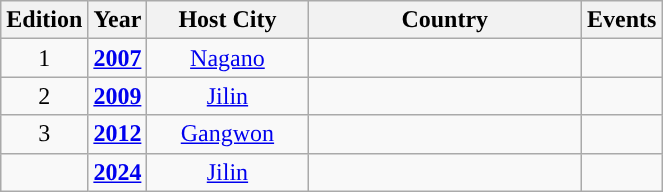<table class="wikitable" style="text-align:center">
<tr>
<th width=30>Edition</th>
<th width=30>Year</th>
<th width=100>Host City</th>
<th width=175>Country</th>
<th width=30>Events</th>
</tr>
<tr>
<td>1</td>
<td><strong><a href='#'>2007</a></strong></td>
<td><a href='#'>Nagano</a></td>
<td align="left"></td>
<td></td>
</tr>
<tr>
<td>2</td>
<td><strong><a href='#'>2009</a></strong></td>
<td><a href='#'>Jilin</a></td>
<td align="left"></td>
<td></td>
</tr>
<tr>
<td>3</td>
<td><strong><a href='#'>2012</a></strong></td>
<td><a href='#'>Gangwon</a></td>
<td align="left"></td>
<td></td>
</tr>
<tr>
<td></td>
<td><strong><a href='#'>2024</a></strong></td>
<td><a href='#'>Jilin</a></td>
<td align="left"></td>
<td></td>
</tr>
</table>
